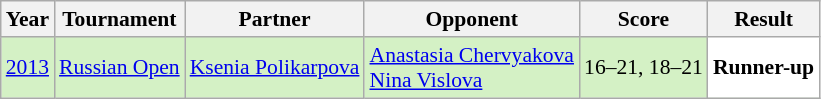<table class="sortable wikitable" style="font-size: 90%;">
<tr>
<th>Year</th>
<th>Tournament</th>
<th>Partner</th>
<th>Opponent</th>
<th>Score</th>
<th>Result</th>
</tr>
<tr style="background:#D4F1C5">
<td align="center"><a href='#'>2013</a></td>
<td align="left"><a href='#'>Russian Open</a></td>
<td align="left"> <a href='#'>Ksenia Polikarpova</a></td>
<td align="left"> <a href='#'>Anastasia Chervyakova</a><br> <a href='#'>Nina Vislova</a></td>
<td align="left">16–21, 18–21</td>
<td style="text-align:left; background:white"> <strong>Runner-up</strong></td>
</tr>
</table>
